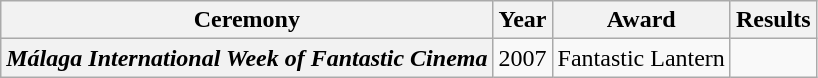<table class="wikitable plainrowheaders" style="margin-right: 0;">
<tr>
<th>Ceremony</th>
<th>Year</th>
<th>Award</th>
<th>Results</th>
</tr>
<tr>
<th scope=row><em>Málaga International Week of Fantastic Cinema</em></th>
<td>2007</td>
<td>Fantastic Lantern</td>
<td></td>
</tr>
</table>
